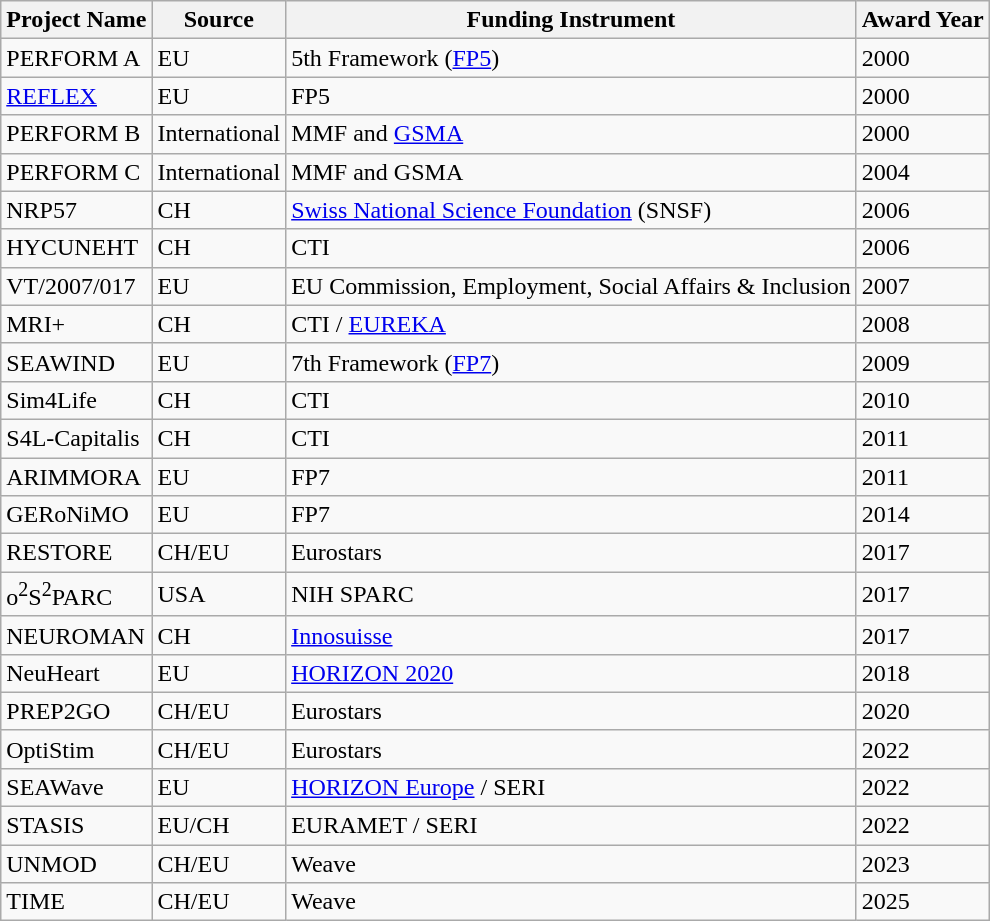<table class="wikitable">
<tr>
<th>Project Name</th>
<th>Source</th>
<th>Funding Instrument</th>
<th>Award Year</th>
</tr>
<tr>
<td>PERFORM A</td>
<td>EU</td>
<td>5th Framework (<a href='#'>FP5</a>)</td>
<td>2000</td>
</tr>
<tr>
<td><a href='#'>REFLEX</a></td>
<td>EU</td>
<td>FP5</td>
<td>2000</td>
</tr>
<tr>
<td>PERFORM B</td>
<td>International</td>
<td>MMF and <a href='#'>GSMA</a></td>
<td>2000</td>
</tr>
<tr>
<td>PERFORM C</td>
<td>International</td>
<td>MMF and GSMA</td>
<td>2004</td>
</tr>
<tr>
<td>NRP57</td>
<td>CH</td>
<td><a href='#'>Swiss National Science Foundation</a> (SNSF)</td>
<td>2006</td>
</tr>
<tr>
<td>HYCUNEHT</td>
<td>CH</td>
<td>CTI</td>
<td>2006</td>
</tr>
<tr>
<td>VT/2007/017</td>
<td>EU</td>
<td>EU Commission, Employment, Social Affairs & Inclusion</td>
<td>2007</td>
</tr>
<tr>
<td>MRI+</td>
<td>CH</td>
<td>CTI / <a href='#'>EUREKA</a></td>
<td>2008</td>
</tr>
<tr>
<td>SEAWIND</td>
<td>EU</td>
<td>7th Framework (<a href='#'>FP7</a>)</td>
<td>2009</td>
</tr>
<tr>
<td>Sim4Life</td>
<td>CH</td>
<td>CTI</td>
<td>2010</td>
</tr>
<tr>
<td>S4L-Capitalis</td>
<td>CH</td>
<td>CTI</td>
<td>2011</td>
</tr>
<tr>
<td>ARIMMORA</td>
<td>EU</td>
<td>FP7</td>
<td>2011</td>
</tr>
<tr>
<td>GERoNiMO</td>
<td>EU</td>
<td>FP7</td>
<td>2014</td>
</tr>
<tr>
<td>RESTORE</td>
<td>CH/EU</td>
<td>Eurostars</td>
<td>2017</td>
</tr>
<tr>
<td>o<sup>2</sup>S<sup>2</sup>PARC</td>
<td>USA</td>
<td>NIH SPARC</td>
<td>2017</td>
</tr>
<tr>
<td>NEUROMAN</td>
<td>CH</td>
<td><a href='#'>Innosuisse</a></td>
<td>2017</td>
</tr>
<tr>
<td>NeuHeart</td>
<td>EU</td>
<td><a href='#'>HORIZON 2020</a></td>
<td>2018</td>
</tr>
<tr>
<td>PREP2GO</td>
<td>CH/EU</td>
<td>Eurostars</td>
<td>2020</td>
</tr>
<tr>
<td>OptiStim</td>
<td>CH/EU</td>
<td>Eurostars</td>
<td>2022</td>
</tr>
<tr>
<td>SEAWave</td>
<td>EU</td>
<td><a href='#'>HORIZON Europe</a> / SERI</td>
<td>2022</td>
</tr>
<tr>
<td>STASIS</td>
<td>EU/CH</td>
<td>EURAMET / SERI</td>
<td>2022</td>
</tr>
<tr>
<td>UNMOD</td>
<td>CH/EU</td>
<td>Weave</td>
<td>2023</td>
</tr>
<tr>
<td>TIME</td>
<td>CH/EU</td>
<td>Weave</td>
<td>2025</td>
</tr>
</table>
